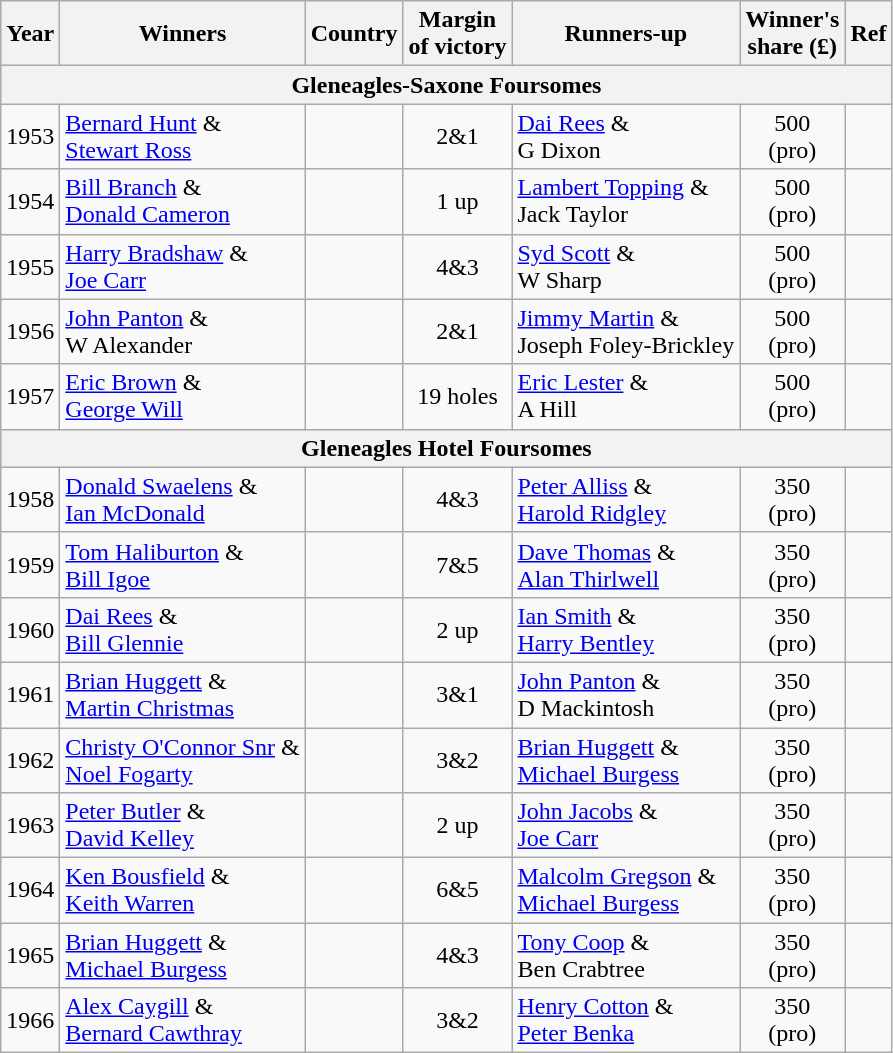<table class="wikitable">
<tr>
<th>Year</th>
<th>Winners</th>
<th>Country</th>
<th>Margin<br>of victory</th>
<th>Runners-up</th>
<th>Winner's<br>share (£)</th>
<th>Ref</th>
</tr>
<tr>
<th colspan=9>Gleneagles-Saxone Foursomes</th>
</tr>
<tr>
<td>1953</td>
<td><a href='#'>Bernard Hunt</a> &<br><a href='#'>Stewart Ross</a></td>
<td><br></td>
<td align=center>2&1</td>
<td> <a href='#'>Dai Rees</a> &<br>G Dixon</td>
<td align=center>500<br>(pro)</td>
<td></td>
</tr>
<tr>
<td>1954</td>
<td><a href='#'>Bill Branch</a> &<br><a href='#'>Donald Cameron</a></td>
<td><br></td>
<td align=center>1 up</td>
<td> <a href='#'>Lambert Topping</a> &<br> Jack Taylor</td>
<td align=center>500<br>(pro)</td>
<td></td>
</tr>
<tr>
<td>1955</td>
<td><a href='#'>Harry Bradshaw</a> &<br><a href='#'>Joe Carr</a></td>
<td><br></td>
<td align=center>4&3</td>
<td> <a href='#'>Syd Scott</a> &<br> W Sharp</td>
<td align=center>500<br>(pro)</td>
<td></td>
</tr>
<tr>
<td>1956</td>
<td><a href='#'>John Panton</a> &<br>W Alexander</td>
<td><br></td>
<td align=center>2&1</td>
<td> <a href='#'>Jimmy Martin</a> &<br>Joseph Foley-Brickley</td>
<td align=center>500<br>(pro)</td>
<td></td>
</tr>
<tr>
<td>1957</td>
<td><a href='#'>Eric Brown</a> &<br><a href='#'>George Will</a></td>
<td><br></td>
<td align=center>19 holes</td>
<td> <a href='#'>Eric Lester</a> &<br>A Hill</td>
<td align=center>500<br>(pro)</td>
<td></td>
</tr>
<tr>
<th colspan=9>Gleneagles Hotel Foursomes</th>
</tr>
<tr>
<td>1958</td>
<td><a href='#'>Donald Swaelens</a> &<br><a href='#'>Ian McDonald</a></td>
<td><br></td>
<td align=center>4&3</td>
<td> <a href='#'>Peter Alliss</a> &<br> <a href='#'>Harold Ridgley</a></td>
<td align=center>350<br>(pro)</td>
<td></td>
</tr>
<tr>
<td>1959</td>
<td><a href='#'>Tom Haliburton</a> &<br><a href='#'>Bill Igoe</a></td>
<td><br></td>
<td align=center>7&5</td>
<td> <a href='#'>Dave Thomas</a> &<br> <a href='#'>Alan Thirlwell</a></td>
<td align=center>350<br>(pro)</td>
<td></td>
</tr>
<tr>
<td>1960</td>
<td><a href='#'>Dai Rees</a> &<br><a href='#'>Bill Glennie</a></td>
<td><br></td>
<td align=center>2 up</td>
<td> <a href='#'>Ian Smith</a> &<br> <a href='#'>Harry Bentley</a></td>
<td align=center>350<br>(pro)</td>
<td></td>
</tr>
<tr>
<td>1961</td>
<td><a href='#'>Brian Huggett</a> &<br><a href='#'>Martin Christmas</a></td>
<td><br></td>
<td align=center>3&1</td>
<td> <a href='#'>John Panton</a> &<br> D Mackintosh</td>
<td align=center>350<br>(pro)</td>
<td></td>
</tr>
<tr>
<td>1962</td>
<td><a href='#'>Christy O'Connor Snr</a> &<br><a href='#'>Noel Fogarty</a></td>
<td><br></td>
<td align=center>3&2</td>
<td> <a href='#'>Brian Huggett</a> &<br> <a href='#'>Michael Burgess</a></td>
<td align=center>350<br>(pro)</td>
<td></td>
</tr>
<tr>
<td>1963</td>
<td><a href='#'>Peter Butler</a> &<br><a href='#'>David Kelley</a></td>
<td><br></td>
<td align=center>2 up</td>
<td> <a href='#'>John Jacobs</a> &<br> <a href='#'>Joe Carr</a></td>
<td align=center>350<br>(pro)</td>
<td></td>
</tr>
<tr>
<td>1964</td>
<td><a href='#'>Ken Bousfield</a> &<br><a href='#'>Keith Warren</a></td>
<td><br></td>
<td align=center>6&5</td>
<td> <a href='#'>Malcolm Gregson</a> &<br> <a href='#'>Michael Burgess</a></td>
<td align=center>350<br>(pro)</td>
<td></td>
</tr>
<tr>
<td>1965</td>
<td><a href='#'>Brian Huggett</a> &<br><a href='#'>Michael Burgess</a></td>
<td><br></td>
<td align=center>4&3</td>
<td> <a href='#'>Tony Coop</a> &<br> Ben Crabtree</td>
<td align=center>350<br>(pro)</td>
<td></td>
</tr>
<tr>
<td>1966</td>
<td><a href='#'>Alex Caygill</a> &<br><a href='#'>Bernard Cawthray</a></td>
<td><br></td>
<td align=center>3&2</td>
<td> <a href='#'>Henry Cotton</a> &<br> <a href='#'>Peter Benka</a></td>
<td align=center>350<br>(pro)</td>
<td></td>
</tr>
</table>
